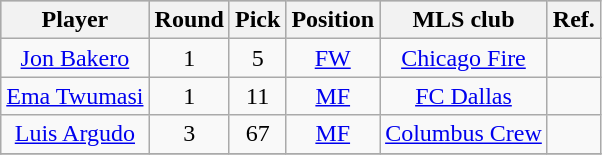<table class="wikitable" style="text-align:center;">
<tr style="background:#C0C0C0;">
<th>Player</th>
<th>Round</th>
<th>Pick</th>
<th>Position</th>
<th>MLS club</th>
<th>Ref.</th>
</tr>
<tr>
<td><a href='#'>Jon Bakero</a></td>
<td>1</td>
<td>5</td>
<td><a href='#'>FW</a></td>
<td><a href='#'>Chicago Fire</a></td>
<td></td>
</tr>
<tr>
<td><a href='#'>Ema Twumasi</a></td>
<td>1</td>
<td>11</td>
<td><a href='#'>MF</a></td>
<td><a href='#'>FC Dallas</a></td>
<td></td>
</tr>
<tr>
<td><a href='#'>Luis Argudo</a></td>
<td>3</td>
<td>67</td>
<td><a href='#'>MF</a></td>
<td><a href='#'>Columbus Crew</a></td>
<td></td>
</tr>
<tr>
</tr>
</table>
